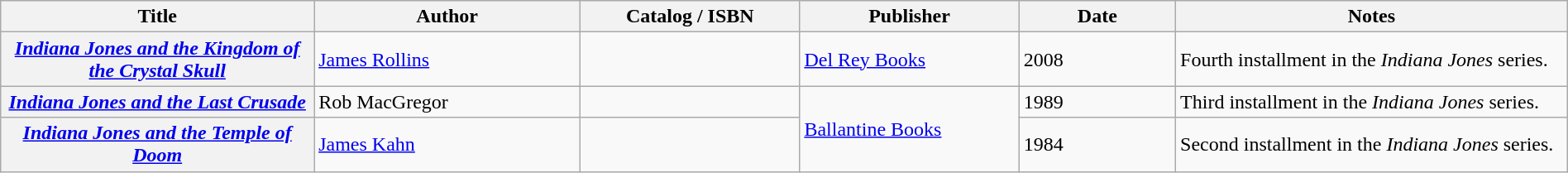<table class="wikitable sortable" style="width:100%;">
<tr>
<th width=20%>Title</th>
<th width=17%>Author</th>
<th width=14%>Catalog / ISBN</th>
<th width=14%>Publisher</th>
<th width=10%>Date</th>
<th width=25%>Notes</th>
</tr>
<tr>
<th><em><a href='#'>Indiana Jones and the Kingdom of the Crystal Skull</a></em></th>
<td><a href='#'>James Rollins</a></td>
<td></td>
<td><a href='#'>Del Rey Books</a></td>
<td>2008</td>
<td>Fourth installment in the <em>Indiana Jones</em> series.</td>
</tr>
<tr>
<th><em><a href='#'>Indiana Jones and the Last Crusade</a></em></th>
<td>Rob MacGregor</td>
<td></td>
<td rowspan="2"><a href='#'>Ballantine Books</a></td>
<td>1989</td>
<td>Third installment in the <em>Indiana Jones</em> series.</td>
</tr>
<tr>
<th><em><a href='#'>Indiana Jones and the Temple of Doom</a></em></th>
<td><a href='#'>James Kahn</a></td>
<td></td>
<td>1984</td>
<td>Second installment in the <em>Indiana Jones</em> series.</td>
</tr>
</table>
